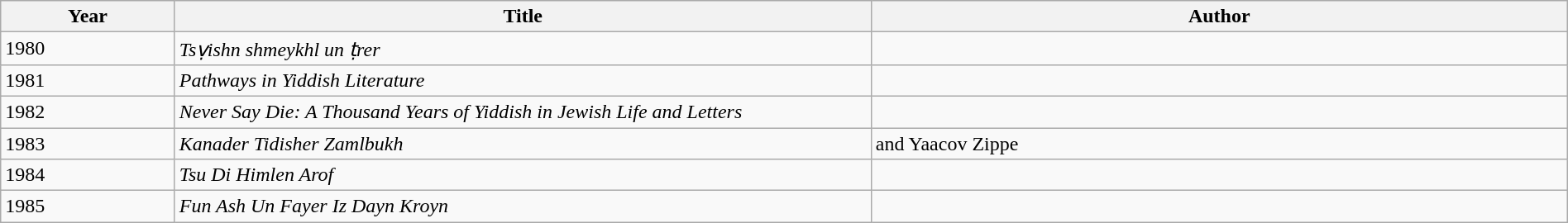<table class="wikitable sortable" style="width:100%">
<tr>
<th scope="col" style="width:10%">Year</th>
<th scope="col" style="width:40%">Title</th>
<th scope="col" style="width:40%">Author</th>
</tr>
<tr>
<td>1980</td>
<td><em>Tsṿishn shmeykhl un ṭrer</em></td>
<td></td>
</tr>
<tr>
<td>1981</td>
<td><em>Pathways in Yiddish Literature</em></td>
<td></td>
</tr>
<tr>
<td>1982</td>
<td><em>Never Say Die: A Thousand Years of Yiddish in Jewish Life and Letters</em></td>
<td></td>
</tr>
<tr>
<td>1983</td>
<td><em>Kanader Tidisher</em> <em>Zamlbukh</em></td>
<td> and Yaacov Zippe</td>
</tr>
<tr>
<td>1984</td>
<td><em>Tsu Di Himlen Arof</em></td>
<td></td>
</tr>
<tr>
<td>1985</td>
<td><em>Fun Ash Un Fayer Iz Dayn Kroyn</em></td>
<td></td>
</tr>
</table>
